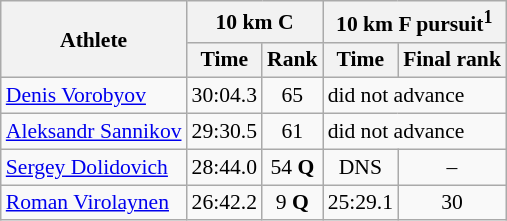<table class="wikitable" border="1" style="font-size:90%">
<tr>
<th rowspan=2>Athlete</th>
<th colspan=2>10 km C</th>
<th colspan=2>10 km F pursuit<sup>1</sup></th>
</tr>
<tr>
<th>Time</th>
<th>Rank</th>
<th>Time</th>
<th>Final rank</th>
</tr>
<tr>
<td><a href='#'>Denis Vorobyov</a></td>
<td align=center>30:04.3</td>
<td align=center>65</td>
<td colspan="2">did not advance</td>
</tr>
<tr>
<td><a href='#'>Aleksandr Sannikov</a></td>
<td align=center>29:30.5</td>
<td align=center>61</td>
<td colspan="2">did not advance</td>
</tr>
<tr>
<td><a href='#'>Sergey Dolidovich</a></td>
<td align=center>28:44.0</td>
<td align=center>54 <strong>Q</strong></td>
<td align=center>DNS</td>
<td align=center>–</td>
</tr>
<tr>
<td><a href='#'>Roman Virolaynen</a></td>
<td align=center>26:42.2</td>
<td align=center>9 <strong>Q</strong></td>
<td align=center>25:29.1</td>
<td align=center>30</td>
</tr>
</table>
